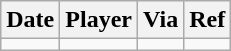<table class="wikitable">
<tr>
<th>Date</th>
<th>Player</th>
<th>Via</th>
<th>Ref</th>
</tr>
<tr>
<td></td>
<td></td>
<td></td>
<td></td>
</tr>
</table>
